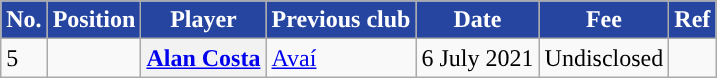<table class="wikitable plainrowheaders" style="text-align:center; text-align:left">
<tr>
<th style="background:#2545A0; color:#FFFFFF; ">No.</th>
<th scope="col" style="background:#2545A0; color:#FFFFFF; ">Position</th>
<th scope="col" style="background:#2545A0; color:#FFFFFF; ">Player</th>
<th scope="col" style="background:#2545A0; color:#FFFFFF; ">Previous club</th>
<th scope="col" style="background:#2545A0; color:#FFFFFF; ">Date</th>
<th scope="col" style="background:#2545A0; color:#FFFFFF; ">Fee</th>
<th scope="col" style="background:#2545A0; color:#FFFFFF; ">Ref</th>
</tr>
<tr>
<td>5</td>
<td></td>
<th scope="row"> <a href='#'>Alan Costa</a></th>
<td> <a href='#'>Avaí</a></td>
<td>6 July 2021</td>
<td>Undisclosed</td>
<td></td>
</tr>
</table>
